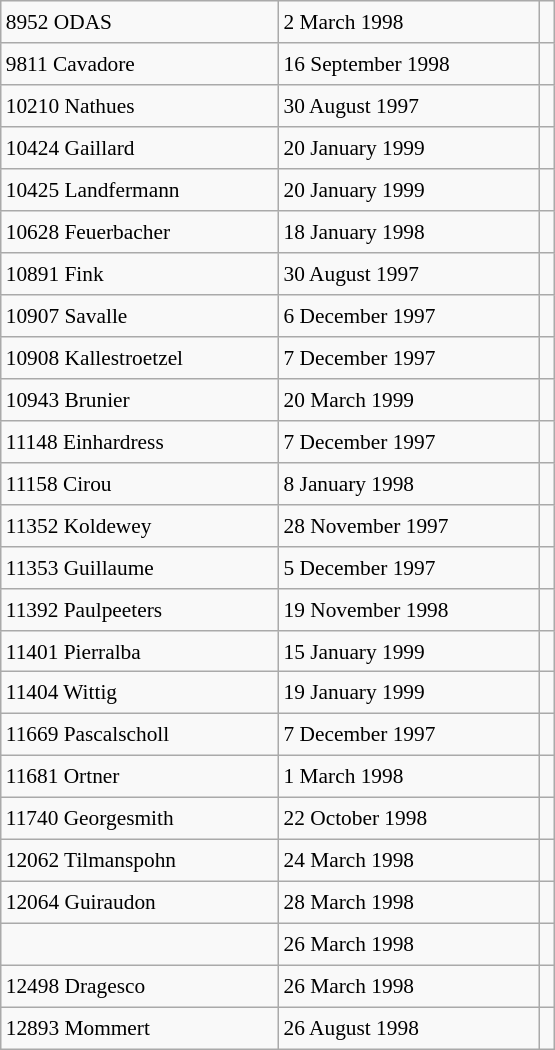<table class="wikitable" style="font-size: 89%; float: left; width: 26em; margin-right: 1em; height: 700px">
<tr>
<td>8952 ODAS</td>
<td>2 March 1998</td>
<td></td>
</tr>
<tr>
<td>9811 Cavadore</td>
<td>16 September 1998</td>
<td></td>
</tr>
<tr>
<td>10210 Nathues</td>
<td>30 August 1997</td>
<td></td>
</tr>
<tr>
<td>10424 Gaillard</td>
<td>20 January 1999</td>
<td></td>
</tr>
<tr>
<td>10425 Landfermann</td>
<td>20 January 1999</td>
<td></td>
</tr>
<tr>
<td>10628 Feuerbacher</td>
<td>18 January 1998</td>
<td></td>
</tr>
<tr>
<td>10891 Fink</td>
<td>30 August 1997</td>
<td></td>
</tr>
<tr>
<td>10907 Savalle</td>
<td>6 December 1997</td>
<td></td>
</tr>
<tr>
<td>10908 Kallestroetzel</td>
<td>7 December 1997</td>
<td></td>
</tr>
<tr>
<td>10943 Brunier</td>
<td>20 March 1999</td>
<td></td>
</tr>
<tr>
<td>11148 Einhardress</td>
<td>7 December 1997</td>
<td></td>
</tr>
<tr>
<td>11158 Cirou</td>
<td>8 January 1998</td>
<td></td>
</tr>
<tr>
<td>11352 Koldewey</td>
<td>28 November 1997</td>
<td></td>
</tr>
<tr>
<td>11353 Guillaume</td>
<td>5 December 1997</td>
<td></td>
</tr>
<tr>
<td>11392 Paulpeeters</td>
<td>19 November 1998</td>
<td></td>
</tr>
<tr>
<td>11401 Pierralba</td>
<td>15 January 1999</td>
<td></td>
</tr>
<tr>
<td>11404 Wittig</td>
<td>19 January 1999</td>
<td></td>
</tr>
<tr>
<td>11669 Pascalscholl</td>
<td>7 December 1997</td>
<td></td>
</tr>
<tr>
<td>11681 Ortner</td>
<td>1 March 1998</td>
<td></td>
</tr>
<tr>
<td>11740 Georgesmith</td>
<td>22 October 1998</td>
<td></td>
</tr>
<tr>
<td>12062 Tilmanspohn</td>
<td>24 March 1998</td>
<td></td>
</tr>
<tr>
<td>12064 Guiraudon</td>
<td>28 March 1998</td>
<td></td>
</tr>
<tr>
<td></td>
<td>26 March 1998</td>
<td></td>
</tr>
<tr>
<td>12498 Dragesco</td>
<td>26 March 1998</td>
<td></td>
</tr>
<tr>
<td>12893 Mommert</td>
<td>26 August 1998</td>
<td></td>
</tr>
</table>
